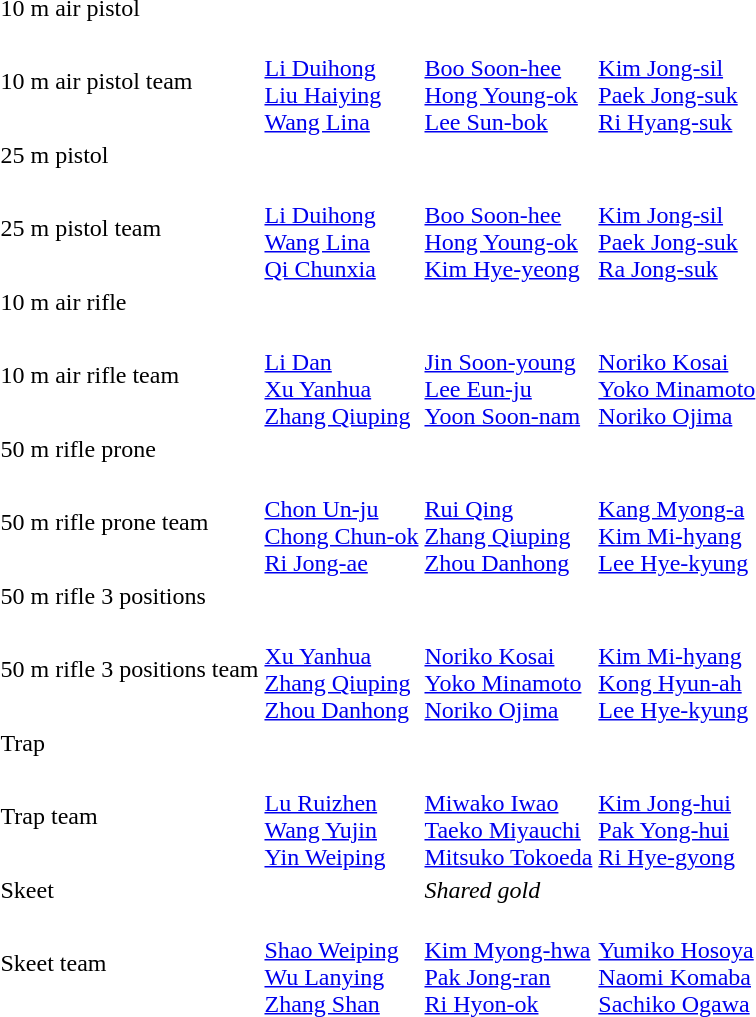<table>
<tr>
<td>10 m air pistol</td>
<td></td>
<td></td>
<td></td>
</tr>
<tr>
<td>10 m air pistol team</td>
<td><br><a href='#'>Li Duihong</a><br><a href='#'>Liu Haiying</a><br><a href='#'>Wang Lina</a></td>
<td><br><a href='#'>Boo Soon-hee</a><br><a href='#'>Hong Young-ok</a><br><a href='#'>Lee Sun-bok</a></td>
<td><br><a href='#'>Kim Jong-sil</a><br><a href='#'>Paek Jong-suk</a><br><a href='#'>Ri Hyang-suk</a></td>
</tr>
<tr>
<td>25 m pistol</td>
<td></td>
<td></td>
<td></td>
</tr>
<tr>
<td>25 m pistol team</td>
<td><br><a href='#'>Li Duihong</a><br><a href='#'>Wang Lina</a><br><a href='#'>Qi Chunxia</a></td>
<td><br><a href='#'>Boo Soon-hee</a><br><a href='#'>Hong Young-ok</a><br><a href='#'>Kim Hye-yeong</a></td>
<td><br><a href='#'>Kim Jong-sil</a><br><a href='#'>Paek Jong-suk</a><br><a href='#'>Ra Jong-suk</a></td>
</tr>
<tr>
<td>10 m air rifle</td>
<td></td>
<td></td>
<td></td>
</tr>
<tr>
<td>10 m air rifle team</td>
<td><br><a href='#'>Li Dan</a><br><a href='#'>Xu Yanhua</a><br><a href='#'>Zhang Qiuping</a></td>
<td><br><a href='#'>Jin Soon-young</a><br><a href='#'>Lee Eun-ju</a><br><a href='#'>Yoon Soon-nam</a></td>
<td><br><a href='#'>Noriko Kosai</a><br><a href='#'>Yoko Minamoto</a><br><a href='#'>Noriko Ojima</a></td>
</tr>
<tr>
<td>50 m rifle prone</td>
<td></td>
<td></td>
<td></td>
</tr>
<tr>
<td>50 m rifle prone team</td>
<td><br><a href='#'>Chon Un-ju</a><br><a href='#'>Chong Chun-ok</a><br><a href='#'>Ri Jong-ae</a></td>
<td><br><a href='#'>Rui Qing</a><br><a href='#'>Zhang Qiuping</a><br><a href='#'>Zhou Danhong</a></td>
<td><br><a href='#'>Kang Myong-a</a><br><a href='#'>Kim Mi-hyang</a><br><a href='#'>Lee Hye-kyung</a></td>
</tr>
<tr>
<td>50 m rifle 3 positions</td>
<td></td>
<td></td>
<td></td>
</tr>
<tr>
<td>50 m rifle 3 positions team</td>
<td><br><a href='#'>Xu Yanhua</a><br><a href='#'>Zhang Qiuping</a><br><a href='#'>Zhou Danhong</a></td>
<td><br><a href='#'>Noriko Kosai</a><br><a href='#'>Yoko Minamoto</a><br><a href='#'>Noriko Ojima</a></td>
<td><br><a href='#'>Kim Mi-hyang</a><br><a href='#'>Kong Hyun-ah</a><br><a href='#'>Lee Hye-kyung</a></td>
</tr>
<tr>
<td>Trap</td>
<td></td>
<td></td>
<td></td>
</tr>
<tr>
<td>Trap team</td>
<td><br><a href='#'>Lu Ruizhen</a><br><a href='#'>Wang Yujin</a><br><a href='#'>Yin Weiping</a></td>
<td><br><a href='#'>Miwako Iwao</a><br><a href='#'>Taeko Miyauchi</a><br><a href='#'>Mitsuko Tokoeda</a></td>
<td><br><a href='#'>Kim Jong-hui</a><br><a href='#'>Pak Yong-hui</a><br><a href='#'>Ri Hye-gyong</a></td>
</tr>
<tr>
<td rowspan=2>Skeet</td>
<td></td>
<td rowspan=2><em>Shared gold</em></td>
<td rowspan=2></td>
</tr>
<tr>
<td></td>
</tr>
<tr>
<td>Skeet team</td>
<td><br><a href='#'>Shao Weiping</a><br><a href='#'>Wu Lanying</a><br><a href='#'>Zhang Shan</a></td>
<td><br><a href='#'>Kim Myong-hwa</a><br><a href='#'>Pak Jong-ran</a><br><a href='#'>Ri Hyon-ok</a></td>
<td><br><a href='#'>Yumiko Hosoya</a><br><a href='#'>Naomi Komaba</a><br><a href='#'>Sachiko Ogawa</a></td>
</tr>
</table>
